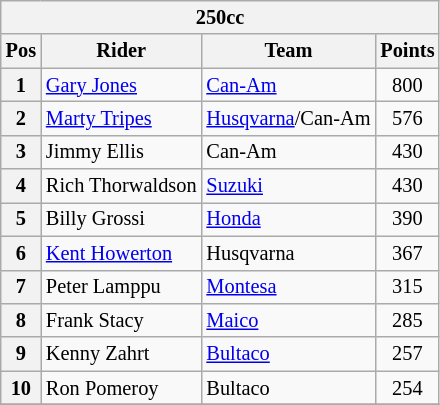<table class="wikitable" style="font-size: 85%;">
<tr>
<th colspan=4>250cc</th>
</tr>
<tr>
<th align=center>Pos</th>
<th align=center>Rider</th>
<th align=center>Team</th>
<th align=center>Points</th>
</tr>
<tr>
<th>1</th>
<td> <a href='#'>Gary Jones</a></td>
<td><a href='#'>Can-Am</a></td>
<td align="center">800</td>
</tr>
<tr>
<th>2</th>
<td> <a href='#'>Marty Tripes</a></td>
<td><a href='#'>Husqvarna</a>/Can-Am</td>
<td align="center">576</td>
</tr>
<tr>
<th>3</th>
<td> Jimmy Ellis</td>
<td>Can-Am</td>
<td align="center">430</td>
</tr>
<tr>
<th>4</th>
<td> Rich Thorwaldson</td>
<td><a href='#'>Suzuki</a></td>
<td align="center">430</td>
</tr>
<tr>
<th>5</th>
<td> Billy Grossi</td>
<td><a href='#'>Honda</a></td>
<td align="center">390</td>
</tr>
<tr>
<th>6</th>
<td> <a href='#'>Kent Howerton</a></td>
<td>Husqvarna</td>
<td align="center">367</td>
</tr>
<tr>
<th>7</th>
<td> Peter Lamppu</td>
<td><a href='#'>Montesa</a></td>
<td align="center">315</td>
</tr>
<tr>
<th>8</th>
<td> Frank Stacy</td>
<td><a href='#'>Maico</a></td>
<td align="center">285</td>
</tr>
<tr>
<th>9</th>
<td> Kenny Zahrt</td>
<td><a href='#'>Bultaco</a></td>
<td align="center">257</td>
</tr>
<tr>
<th>10</th>
<td> Ron Pomeroy</td>
<td>Bultaco</td>
<td align="center">254</td>
</tr>
<tr>
</tr>
</table>
